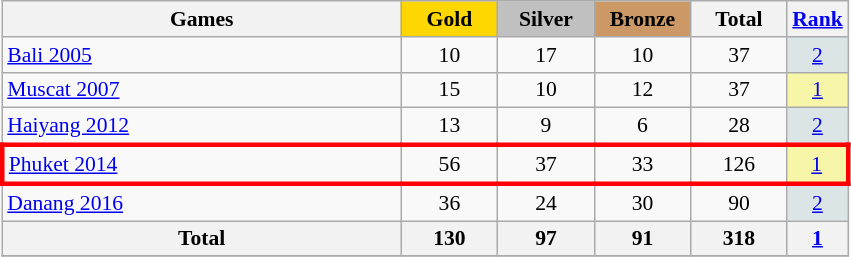<table class="wikitable sortable" style="margin-top:0em; text-align:center; font-size:90%;">
<tr>
<th style="width:18em;">Games</th>
<th style="width:4em; background:gold;">Gold</th>
<th style="width:4em; background:silver;">Silver</th>
<th style="width:4em; background:#cc9966;">Bronze</th>
<th style="width:4em;">Total</th>
<th style="width:2em;"><a href='#'>Rank</a></th>
</tr>
<tr>
<td align=left> <a href='#'>Bali 2005</a></td>
<td>10</td>
<td>17</td>
<td>10</td>
<td>37</td>
<td bgcolor=dce5e5><a href='#'>2</a></td>
</tr>
<tr>
<td align=left> <a href='#'>Muscat 2007</a></td>
<td>15</td>
<td>10</td>
<td>12</td>
<td>37</td>
<td bgcolor=f7f6a8><a href='#'>1</a></td>
</tr>
<tr>
<td align=left> <a href='#'>Haiyang 2012</a></td>
<td>13</td>
<td>9</td>
<td>6</td>
<td>28</td>
<td bgcolor=dce5e5><a href='#'>2</a></td>
</tr>
<tr style="border: 3px solid red">
<td align=left> <a href='#'>Phuket 2014</a></td>
<td>56</td>
<td>37</td>
<td>33</td>
<td>126</td>
<td bgcolor=f7f6a8><a href='#'>1</a></td>
</tr>
<tr>
<td align=left> <a href='#'>Danang 2016</a></td>
<td>36</td>
<td>24</td>
<td>30</td>
<td>90</td>
<td bgcolor=dce5e5><a href='#'>2</a></td>
</tr>
<tr>
<th><strong>Total</strong></th>
<th><strong>130</strong></th>
<th><strong>97</strong></th>
<th><strong>91</strong></th>
<th><strong>318</strong></th>
<th><strong><a href='#'>1</a></strong></th>
</tr>
<tr class="sortbottom">
</tr>
</table>
